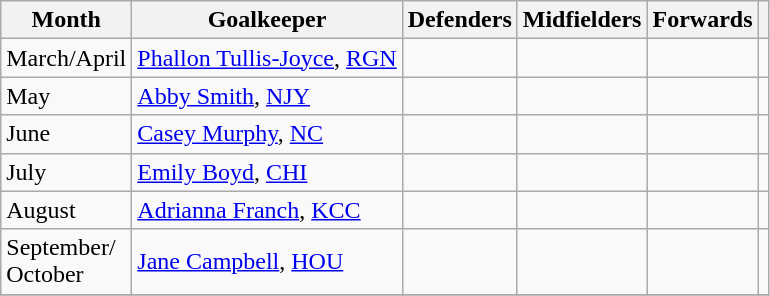<table class="wikitable">
<tr>
<th scope="col">Month</th>
<th scope="col">Goalkeeper</th>
<th scope="col">Defenders</th>
<th scope="col">Midfielders</th>
<th scope="col">Forwards</th>
<th scope="col"></th>
</tr>
<tr>
<td>March/April</td>
<td> <a href='#'>Phallon Tullis-Joyce</a>, <a href='#'>RGN</a></td>
<td></td>
<td></td>
<td></td>
<td></td>
</tr>
<tr>
<td>May</td>
<td> <a href='#'>Abby Smith</a>, <a href='#'>NJY</a></td>
<td></td>
<td></td>
<td></td>
<td></td>
</tr>
<tr>
<td>June</td>
<td> <a href='#'>Casey Murphy</a>, <a href='#'>NC</a></td>
<td></td>
<td></td>
<td></td>
<td></td>
</tr>
<tr>
<td>July</td>
<td> <a href='#'>Emily Boyd</a>, <a href='#'>CHI</a></td>
<td></td>
<td></td>
<td></td>
<td></td>
</tr>
<tr>
<td>August</td>
<td> <a href='#'>Adrianna Franch</a>, <a href='#'>KCC</a></td>
<td></td>
<td></td>
<td></td>
<td></td>
</tr>
<tr>
<td>September/<br>October</td>
<td> <a href='#'>Jane Campbell</a>, <a href='#'>HOU</a></td>
<td></td>
<td></td>
<td></td>
<td></td>
</tr>
<tr>
</tr>
</table>
